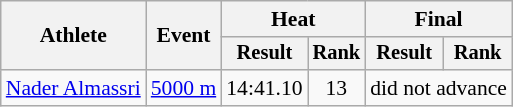<table class=wikitable style="font-size:90%">
<tr>
<th rowspan="2">Athlete</th>
<th rowspan="2">Event</th>
<th colspan="2">Heat</th>
<th colspan="2">Final</th>
</tr>
<tr style="font-size:95%">
<th>Result</th>
<th>Rank</th>
<th>Result</th>
<th>Rank</th>
</tr>
<tr align=center>
<td align=left><a href='#'>Nader Almassri</a></td>
<td align=left><a href='#'>5000 m</a></td>
<td>14:41.10</td>
<td>13</td>
<td colspan=2>did not advance</td>
</tr>
</table>
